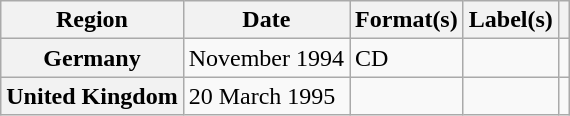<table class="wikitable plainrowheaders">
<tr>
<th scope="col">Region</th>
<th scope="col">Date</th>
<th scope="col">Format(s)</th>
<th scope="col">Label(s)</th>
<th scope="col"></th>
</tr>
<tr>
<th scope="row">Germany</th>
<td>November 1994</td>
<td>CD</td>
<td></td>
<td></td>
</tr>
<tr>
<th scope="row">United Kingdom</th>
<td>20 March 1995</td>
<td></td>
<td></td>
<td></td>
</tr>
</table>
